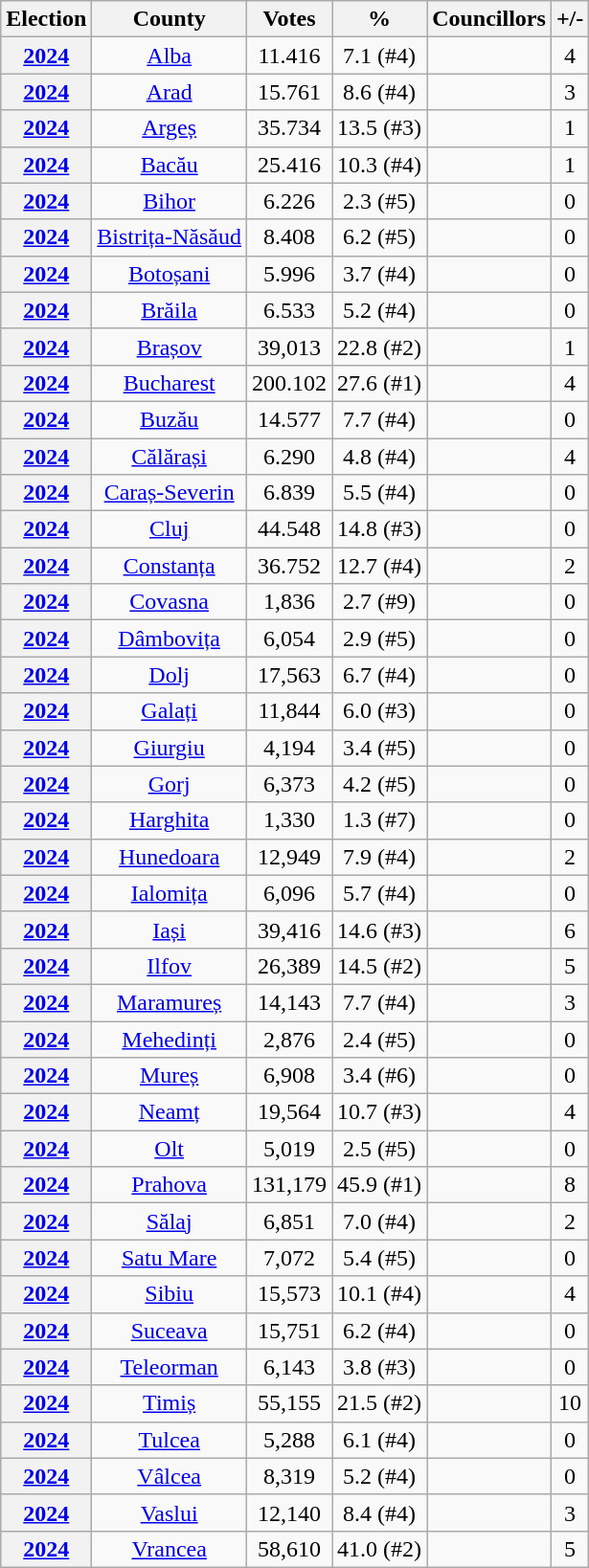<table class="wikitable collapsible collapsed"  style="text-align:center;">
<tr>
<th>Election</th>
<th>County</th>
<th>Votes</th>
<th>%</th>
<th>Councillors</th>
<th>+/-</th>
</tr>
<tr>
<th><a href='#'>2024</a></th>
<td><a href='#'>Alba</a></td>
<td>11.416</td>
<td>7.1 (#4)</td>
<td></td>
<td> 4</td>
</tr>
<tr>
<th><a href='#'>2024</a></th>
<td><a href='#'>Arad</a></td>
<td>15.761</td>
<td>8.6 (#4)</td>
<td></td>
<td> 3</td>
</tr>
<tr>
<th><a href='#'>2024</a></th>
<td><a href='#'>Argeș</a></td>
<td>35.734</td>
<td>13.5 (#3)</td>
<td> </td>
<td> 1</td>
</tr>
<tr>
<th><a href='#'>2024</a></th>
<td><a href='#'>Bacău</a></td>
<td>25.416</td>
<td>10.3 (#4)</td>
<td></td>
<td> 1</td>
</tr>
<tr>
<th><a href='#'>2024</a></th>
<td><a href='#'>Bihor</a></td>
<td>6.226</td>
<td>2.3 (#5)</td>
<td></td>
<td> 0</td>
</tr>
<tr>
<th><a href='#'>2024</a></th>
<td><a href='#'>Bistrița-Năsăud</a></td>
<td>8.408</td>
<td>6.2 (#5)</td>
<td></td>
<td> 0</td>
</tr>
<tr>
<th><a href='#'>2024</a></th>
<td><a href='#'>Botoșani</a></td>
<td>5.996</td>
<td>3.7 (#4)</td>
<td></td>
<td> 0</td>
</tr>
<tr>
<th><a href='#'>2024</a></th>
<td><a href='#'>Brăila</a></td>
<td>6.533</td>
<td>5.2 (#4)</td>
<td></td>
<td> 0</td>
</tr>
<tr>
<th><a href='#'>2024</a></th>
<td><a href='#'>Brașov</a></td>
<td>39,013</td>
<td>22.8 (#2)</td>
<td> </td>
<td> 1</td>
</tr>
<tr>
<th><a href='#'>2024</a></th>
<td><a href='#'>Bucharest</a></td>
<td>200.102</td>
<td>27.6 (#1)</td>
<td> </td>
<td> 4</td>
</tr>
<tr>
<th><a href='#'>2024</a></th>
<td><a href='#'>Buzău</a></td>
<td>14.577</td>
<td>7.7 (#4)</td>
<td></td>
<td> 0</td>
</tr>
<tr>
<th><a href='#'>2024</a></th>
<td><a href='#'>Călărași</a></td>
<td>6.290</td>
<td>4.8 (#4)</td>
<td></td>
<td> 4</td>
</tr>
<tr>
<th><a href='#'>2024</a></th>
<td><a href='#'>Caraș-Severin</a></td>
<td>6.839</td>
<td>5.5 (#4)</td>
<td></td>
<td> 0</td>
</tr>
<tr>
<th><a href='#'>2024</a></th>
<td><a href='#'>Cluj</a></td>
<td>44.548</td>
<td>14.8 (#3)</td>
<td></td>
<td> 0</td>
</tr>
<tr>
<th><a href='#'>2024</a></th>
<td><a href='#'>Constanța</a></td>
<td>36.752</td>
<td>12.7 (#4)</td>
<td></td>
<td> 2</td>
</tr>
<tr>
<th><a href='#'>2024</a></th>
<td><a href='#'>Covasna</a></td>
<td>1,836</td>
<td>2.7 (#9)</td>
<td></td>
<td> 0</td>
</tr>
<tr>
<th><a href='#'>2024</a></th>
<td><a href='#'>Dâmbovița</a></td>
<td>6,054</td>
<td>2.9 (#5)</td>
<td></td>
<td> 0</td>
</tr>
<tr>
<th><a href='#'>2024</a></th>
<td><a href='#'>Dolj</a></td>
<td>17,563</td>
<td>6.7 (#4)</td>
<td></td>
<td> 0</td>
</tr>
<tr>
<th><a href='#'>2024</a></th>
<td><a href='#'>Galați</a></td>
<td>11,844</td>
<td>6.0 (#3)</td>
<td></td>
<td> 0</td>
</tr>
<tr>
<th><a href='#'>2024</a></th>
<td><a href='#'>Giurgiu</a></td>
<td>4,194</td>
<td>3.4 (#5)</td>
<td></td>
<td> 0</td>
</tr>
<tr>
<th><a href='#'>2024</a></th>
<td><a href='#'>Gorj</a></td>
<td>6,373</td>
<td>4.2 (#5)</td>
<td></td>
<td> 0</td>
</tr>
<tr>
<th><a href='#'>2024</a></th>
<td><a href='#'>Harghita</a></td>
<td>1,330</td>
<td>1.3 (#7)</td>
<td></td>
<td> 0</td>
</tr>
<tr>
<th><a href='#'>2024</a></th>
<td><a href='#'>Hunedoara</a></td>
<td>12,949</td>
<td>7.9 (#4)</td>
<td></td>
<td> 2</td>
</tr>
<tr>
<th><a href='#'>2024</a></th>
<td><a href='#'>Ialomița</a></td>
<td>6,096</td>
<td>5.7 (#4)</td>
<td></td>
<td> 0</td>
</tr>
<tr>
<th><a href='#'>2024</a></th>
<td><a href='#'>Iași</a></td>
<td>39,416</td>
<td>14.6 (#3)</td>
<td></td>
<td> 6</td>
</tr>
<tr>
<th><a href='#'>2024</a></th>
<td><a href='#'>Ilfov</a></td>
<td>26,389</td>
<td>14.5 (#2)</td>
<td></td>
<td> 5</td>
</tr>
<tr>
<th><a href='#'>2024</a></th>
<td><a href='#'>Maramureș</a></td>
<td>14,143</td>
<td>7.7 (#4)</td>
<td></td>
<td> 3</td>
</tr>
<tr>
<th><a href='#'>2024</a></th>
<td><a href='#'>Mehedinți</a></td>
<td>2,876</td>
<td>2.4 (#5)</td>
<td></td>
<td> 0</td>
</tr>
<tr>
<th><a href='#'>2024</a></th>
<td><a href='#'>Mureș</a></td>
<td>6,908</td>
<td>3.4 (#6)</td>
<td></td>
<td> 0</td>
</tr>
<tr>
<th><a href='#'>2024</a></th>
<td><a href='#'>Neamț</a></td>
<td>19,564</td>
<td>10.7 (#3)</td>
<td></td>
<td> 4</td>
</tr>
<tr>
<th><a href='#'>2024</a></th>
<td><a href='#'>Olt</a></td>
<td>5,019</td>
<td>2.5 (#5)</td>
<td></td>
<td> 0</td>
</tr>
<tr>
<th><a href='#'>2024</a></th>
<td><a href='#'>Prahova</a></td>
<td>131,179</td>
<td>45.9 (#1)</td>
<td></td>
<td>8</td>
</tr>
<tr>
<th><a href='#'>2024</a></th>
<td><a href='#'>Sălaj</a></td>
<td>6,851</td>
<td>7.0 (#4)</td>
<td></td>
<td> 2</td>
</tr>
<tr>
<th><a href='#'>2024</a></th>
<td><a href='#'>Satu Mare</a></td>
<td>7,072</td>
<td>5.4 (#5)</td>
<td></td>
<td> 0</td>
</tr>
<tr>
<th><a href='#'>2024</a></th>
<td><a href='#'>Sibiu</a></td>
<td>15,573</td>
<td>10.1 (#4)</td>
<td></td>
<td> 4</td>
</tr>
<tr>
<th><a href='#'>2024</a></th>
<td><a href='#'>Suceava</a></td>
<td>15,751</td>
<td>6.2 (#4)</td>
<td></td>
<td> 0</td>
</tr>
<tr>
<th><a href='#'>2024</a></th>
<td><a href='#'>Teleorman</a></td>
<td>6,143</td>
<td>3.8 (#3)</td>
<td></td>
<td> 0</td>
</tr>
<tr>
<th><a href='#'>2024</a></th>
<td><a href='#'>Timiș</a></td>
<td>55,155</td>
<td>21.5 (#2)</td>
<td></td>
<td> 10</td>
</tr>
<tr>
<th><a href='#'>2024</a></th>
<td><a href='#'>Tulcea</a></td>
<td>5,288</td>
<td>6.1 (#4)</td>
<td></td>
<td> 0</td>
</tr>
<tr>
<th><a href='#'>2024</a></th>
<td><a href='#'>Vâlcea</a></td>
<td>8,319</td>
<td>5.2 (#4)</td>
<td></td>
<td> 0</td>
</tr>
<tr>
<th><a href='#'>2024</a></th>
<td><a href='#'>Vaslui</a></td>
<td>12,140</td>
<td>8.4 (#4)</td>
<td></td>
<td> 3</td>
</tr>
<tr>
<th><a href='#'>2024</a></th>
<td><a href='#'>Vrancea</a></td>
<td>58,610</td>
<td>41.0 (#2)</td>
<td></td>
<td>5</td>
</tr>
</table>
